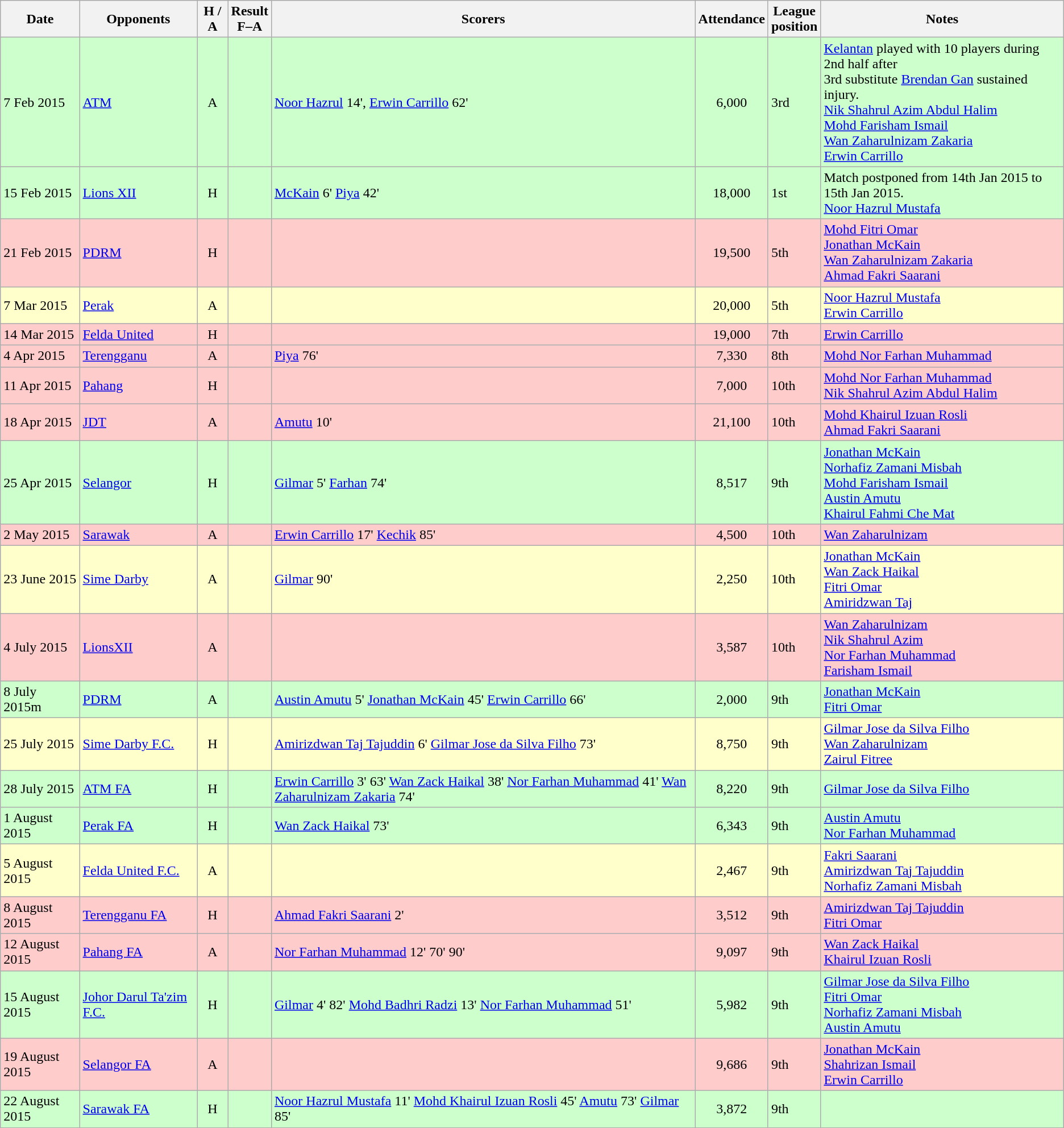<table class="wikitable" style="text-align:center">
<tr>
<th>Date</th>
<th>Opponents</th>
<th>H / A</th>
<th>Result<br>F–A</th>
<th>Scorers</th>
<th>Attendance</th>
<th>League<br>position</th>
<th>Notes</th>
</tr>
<tr bgcolor="#ccffcc">
<td align="left">7 Feb 2015</td>
<td align="left"> <a href='#'>ATM</a></td>
<td>A</td>
<td></td>
<td align="left"><a href='#'>Noor Hazrul</a> 14', <a href='#'>Erwin Carrillo</a> 62'</td>
<td>6,000</td>
<td align="left"> 3rd</td>
<td align="left"><a href='#'>Kelantan</a> played with 10 players during 2nd half after <br> 3rd substitute <a href='#'>Brendan Gan</a> sustained injury. <br>  <a href='#'>Nik Shahrul Azim Abdul Halim</a> <br>  <a href='#'>Mohd Farisham Ismail</a> <br>  <a href='#'>Wan Zaharulnizam Zakaria</a> <br>  <a href='#'>Erwin Carrillo</a></td>
</tr>
<tr bgcolor="#ccffcc">
<td align="left">15 Feb 2015</td>
<td align="left"> <a href='#'>Lions XII</a></td>
<td>H</td>
<td></td>
<td align="left"><a href='#'>McKain</a> 6' <a href='#'>Piya</a> 42'</td>
<td>18,000</td>
<td align="left"> 1st</td>
<td align="left">Match postponed from 14th Jan 2015 to 15th Jan 2015. <br>  <a href='#'>Noor Hazrul Mustafa</a></td>
</tr>
<tr bgcolor="#ffcccc">
<td align="left">21 Feb 2015</td>
<td align="left"> <a href='#'>PDRM</a></td>
<td>H</td>
<td></td>
<td></td>
<td>19,500</td>
<td align="left"> 5th</td>
<td align="left"> <a href='#'>Mohd Fitri Omar</a> <br>  <a href='#'>Jonathan McKain</a> <br>  <a href='#'>Wan Zaharulnizam Zakaria</a> <br>  <a href='#'>Ahmad Fakri Saarani</a></td>
</tr>
<tr bgcolor="#ffffcc">
<td align="left">7 Mar 2015</td>
<td align="left">  <a href='#'>Perak</a></td>
<td>A</td>
<td></td>
<td></td>
<td>20,000</td>
<td align="left"> 5th</td>
<td align="left"> <a href='#'>Noor Hazrul Mustafa</a> <br>  <a href='#'>Erwin Carrillo</a></td>
</tr>
<tr bgcolor="#ffcccc">
<td align="left">14 Mar 2015</td>
<td align="left"> <a href='#'>Felda United</a></td>
<td>H</td>
<td></td>
<td></td>
<td>19,000</td>
<td align="left"> 7th</td>
<td align="left"> <a href='#'>Erwin Carrillo</a></td>
</tr>
<tr bgcolor="#ffcccc">
<td align="left">4 Apr 2015</td>
<td align="left"> <a href='#'>Terengganu</a></td>
<td>A</td>
<td></td>
<td align="left"><a href='#'>Piya</a> 76'</td>
<td>7,330</td>
<td align="left"> 8th</td>
<td align="left"> <a href='#'>Mohd Nor Farhan Muhammad</a></td>
</tr>
<tr bgcolor="#ffcccc">
<td align="left">11 Apr 2015</td>
<td align="left"> <a href='#'>Pahang</a></td>
<td>H</td>
<td></td>
<td align="left"></td>
<td>7,000</td>
<td align="left"> 10th</td>
<td align="left"> <a href='#'>Mohd Nor Farhan Muhammad</a> <br>  <a href='#'>Nik Shahrul Azim Abdul Halim</a></td>
</tr>
<tr bgcolor="#ffcccc">
<td align="left">18 Apr 2015</td>
<td align="left"> <a href='#'>JDT</a></td>
<td>A</td>
<td></td>
<td align="left"><a href='#'>Amutu</a> 10'</td>
<td>21,100</td>
<td align="left"> 10th</td>
<td align="left"> <a href='#'>Mohd Khairul Izuan Rosli</a> <br>  <a href='#'>Ahmad Fakri Saarani</a></td>
</tr>
<tr bgcolor="#ccffcc">
<td align="left">25 Apr 2015</td>
<td align="left"> <a href='#'>Selangor</a></td>
<td>H</td>
<td></td>
<td align="left"><a href='#'>Gilmar</a> 5' <a href='#'>Farhan</a> 74'</td>
<td>8,517</td>
<td align="left"> 9th</td>
<td align="left"> <a href='#'>Jonathan McKain</a> <br>  <a href='#'>Norhafiz Zamani Misbah</a> <br>  <a href='#'>Mohd Farisham Ismail</a> <br>  <a href='#'>Austin Amutu</a> <br>  <a href='#'>Khairul Fahmi Che Mat</a></td>
</tr>
<tr bgcolor="#ffcccc">
<td align="left">2 May 2015</td>
<td align="left"> <a href='#'>Sarawak</a></td>
<td>A</td>
<td></td>
<td align="left"><a href='#'>Erwin Carrillo</a> 17' <a href='#'>Kechik</a> 85'</td>
<td>4,500</td>
<td align="left"> 10th</td>
<td align="left"> <a href='#'>Wan Zaharulnizam</a></td>
</tr>
<tr bgcolor="#ffffcc">
<td align="left">23 June 2015</td>
<td align="left"> <a href='#'>Sime Darby</a></td>
<td>A</td>
<td></td>
<td align="left"><a href='#'>Gilmar</a> 90'</td>
<td>2,250</td>
<td align="left"> 10th</td>
<td align="left"> <a href='#'>Jonathan McKain</a> <br>  <a href='#'>Wan Zack Haikal</a> <br>  <a href='#'>Fitri Omar</a> <br>  <a href='#'>Amiridzwan Taj</a></td>
</tr>
<tr bgcolor="#ffcccc">
<td align="left">4 July 2015</td>
<td align="left"> <a href='#'>LionsXII</a></td>
<td>A</td>
<td></td>
<td></td>
<td>3,587</td>
<td align="left"> 10th</td>
<td align="left"> <a href='#'>Wan Zaharulnizam</a> <br>  <a href='#'>Nik Shahrul Azim</a> <br>  <a href='#'>Nor Farhan Muhammad</a> <br>  <a href='#'>Farisham Ismail</a></td>
</tr>
<tr bgcolor="#ccffcc">
<td align="left">8 July 2015m</td>
<td align="left"> <a href='#'>PDRM</a></td>
<td>A</td>
<td></td>
<td align="left"><a href='#'>Austin Amutu</a> 5' <a href='#'>Jonathan McKain</a> 45' <a href='#'>Erwin Carrillo</a> 66'</td>
<td>2,000</td>
<td align="left"> 9th</td>
<td align="left"> <a href='#'>Jonathan McKain</a> <br>  <a href='#'>Fitri Omar</a></td>
</tr>
<tr bgcolor="#ffffcc">
<td align="left">25 July 2015</td>
<td align="left"> <a href='#'>Sime Darby F.C.</a></td>
<td>H</td>
<td></td>
<td align="left"><a href='#'>Amirizdwan Taj Tajuddin</a> 6' <a href='#'>Gilmar Jose da Silva Filho</a> 73'</td>
<td>8,750</td>
<td align="left"> 9th</td>
<td align="left"> <a href='#'>Gilmar Jose da Silva Filho</a> <br>  <a href='#'>Wan Zaharulnizam</a> <br>  <a href='#'>Zairul Fitree</a></td>
</tr>
<tr bgcolor="#ccffcc">
<td align="left">28 July 2015</td>
<td align="left"> <a href='#'>ATM FA</a></td>
<td>H</td>
<td></td>
<td align="left"><a href='#'>Erwin Carrillo</a> 3' 63' <a href='#'>Wan Zack Haikal</a> 38' <a href='#'>Nor Farhan Muhammad</a> 41' <a href='#'>Wan Zaharulnizam Zakaria</a> 74'</td>
<td>8,220</td>
<td align="left"> 9th</td>
<td align="left"> <a href='#'>Gilmar Jose da Silva Filho</a></td>
</tr>
<tr bgcolor="#ccffcc">
<td align="left">1 August 2015</td>
<td align="left"> <a href='#'>Perak FA</a></td>
<td>H</td>
<td></td>
<td align="left"><a href='#'>Wan Zack Haikal</a> 73'</td>
<td>6,343</td>
<td align="left"> 9th</td>
<td align="left"> <a href='#'>Austin Amutu</a> <br>  <a href='#'>Nor Farhan Muhammad</a></td>
</tr>
<tr bgcolor="#ffffcc">
<td align="left">5 August 2015</td>
<td align="left"> <a href='#'>Felda United F.C.</a></td>
<td>A</td>
<td></td>
<td></td>
<td>2,467</td>
<td align="left"> 9th</td>
<td align="left"> <a href='#'>Fakri Saarani</a> <br>  <a href='#'>Amirizdwan Taj Tajuddin</a> <br>  <a href='#'>Norhafiz Zamani Misbah</a></td>
</tr>
<tr bgcolor="#ffcccc">
<td align="left">8 August 2015</td>
<td align="left"> <a href='#'>Terengganu FA</a></td>
<td>H</td>
<td></td>
<td align="left"><a href='#'>Ahmad Fakri Saarani</a> 2'</td>
<td>3,512</td>
<td align="left"> 9th</td>
<td align="left"> <a href='#'>Amirizdwan Taj Tajuddin</a> <br>  <a href='#'>Fitri Omar</a></td>
</tr>
<tr bgcolor="#ffcccc">
<td align="left">12 August 2015</td>
<td align="left"> <a href='#'>Pahang FA</a></td>
<td>A</td>
<td></td>
<td align="left"><a href='#'>Nor Farhan Muhammad</a> 12' 70' 90'</td>
<td>9,097</td>
<td align="left"> 9th</td>
<td align="left"> <a href='#'>Wan Zack Haikal</a> <br>  <a href='#'>Khairul Izuan Rosli</a></td>
</tr>
<tr bgcolor="#ccffcc">
<td align="left">15 August 2015</td>
<td align="left"> <a href='#'>Johor Darul Ta'zim F.C.</a></td>
<td>H</td>
<td></td>
<td align="left"><a href='#'>Gilmar</a> 4' 82' <a href='#'>Mohd Badhri Radzi</a> 13' <a href='#'>Nor Farhan Muhammad</a> 51'</td>
<td>5,982</td>
<td align="left"> 9th</td>
<td align="left"> <a href='#'>Gilmar Jose da Silva Filho</a> <br>  <a href='#'>Fitri Omar</a> <br>  <a href='#'>Norhafiz Zamani Misbah</a><br>  <a href='#'>Austin Amutu</a></td>
</tr>
<tr bgcolor="#ffcccc">
<td align="left">19 August 2015</td>
<td align="left"> <a href='#'>Selangor FA</a></td>
<td>A</td>
<td></td>
<td></td>
<td>9,686</td>
<td align="left"> 9th</td>
<td align="left"> <a href='#'>Jonathan McKain</a> <br>  <a href='#'>Shahrizan Ismail</a> <br>  <a href='#'>Erwin Carrillo</a></td>
</tr>
<tr bgcolor="#ccffcc">
<td align="left">22 August 2015</td>
<td align="left"> <a href='#'>Sarawak FA</a></td>
<td>H</td>
<td></td>
<td align="left"><a href='#'>Noor Hazrul Mustafa</a> 11' <a href='#'>Mohd Khairul Izuan Rosli</a> 45' <a href='#'>Amutu</a> 73' <a href='#'>Gilmar</a> 85'</td>
<td>3,872</td>
<td align="left"> 9th</td>
<td></td>
</tr>
</table>
